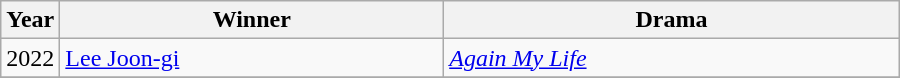<table class="wikitable" style="width:600px">
<tr>
<th width=10>Year</th>
<th>Winner</th>
<th>Drama</th>
</tr>
<tr>
<td>2022</td>
<td><a href='#'>Lee Joon-gi</a></td>
<td><em><a href='#'>Again My Life</a></em></td>
</tr>
<tr>
</tr>
</table>
